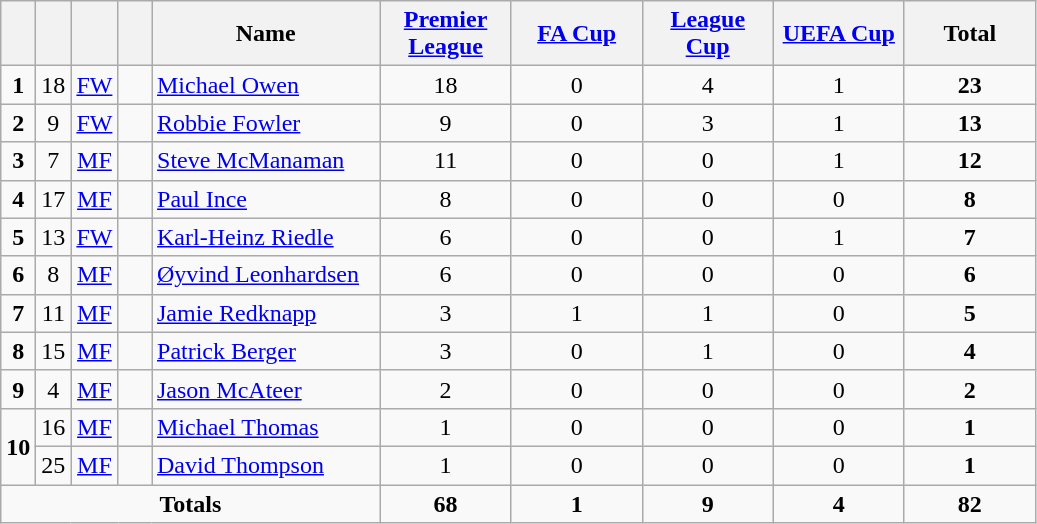<table class="wikitable" style="text-align:center">
<tr>
<th width=15></th>
<th width=15></th>
<th width=15></th>
<th width=15></th>
<th width=145>Name</th>
<th width=80><a href='#'>Premier League</a></th>
<th width=80><a href='#'>FA Cup</a></th>
<th width=80><a href='#'>League Cup</a></th>
<th width=80><a href='#'>UEFA Cup</a></th>
<th width=80>Total</th>
</tr>
<tr>
<td><strong>1</strong></td>
<td>18</td>
<td><a href='#'>FW</a></td>
<td></td>
<td align=left><a href='#'>Michael Owen</a></td>
<td>18</td>
<td>0</td>
<td>4</td>
<td>1</td>
<td><strong>23</strong></td>
</tr>
<tr>
<td><strong>2</strong></td>
<td>9</td>
<td><a href='#'>FW</a></td>
<td></td>
<td align=left><a href='#'>Robbie Fowler</a></td>
<td>9</td>
<td>0</td>
<td>3</td>
<td>1</td>
<td><strong>13</strong></td>
</tr>
<tr>
<td><strong>3</strong></td>
<td>7</td>
<td><a href='#'>MF</a></td>
<td></td>
<td align=left><a href='#'>Steve McManaman</a></td>
<td>11</td>
<td>0</td>
<td>0</td>
<td>1</td>
<td><strong>12</strong></td>
</tr>
<tr>
<td><strong>4</strong></td>
<td>17</td>
<td><a href='#'>MF</a></td>
<td></td>
<td align=left><a href='#'>Paul Ince</a></td>
<td>8</td>
<td>0</td>
<td>0</td>
<td>0</td>
<td><strong>8</strong></td>
</tr>
<tr>
<td><strong>5</strong></td>
<td>13</td>
<td><a href='#'>FW</a></td>
<td></td>
<td align=left><a href='#'>Karl-Heinz Riedle</a></td>
<td>6</td>
<td>0</td>
<td>0</td>
<td>1</td>
<td><strong>7</strong></td>
</tr>
<tr>
<td><strong>6</strong></td>
<td>8</td>
<td><a href='#'>MF</a></td>
<td></td>
<td align=left><a href='#'>Øyvind Leonhardsen</a></td>
<td>6</td>
<td>0</td>
<td>0</td>
<td>0</td>
<td><strong>6</strong></td>
</tr>
<tr>
<td><strong>7</strong></td>
<td>11</td>
<td><a href='#'>MF</a></td>
<td></td>
<td align=left><a href='#'>Jamie Redknapp</a></td>
<td>3</td>
<td>1</td>
<td>1</td>
<td>0</td>
<td><strong>5</strong></td>
</tr>
<tr>
<td><strong>8</strong></td>
<td>15</td>
<td><a href='#'>MF</a></td>
<td></td>
<td align=left><a href='#'>Patrick Berger</a></td>
<td>3</td>
<td>0</td>
<td>1</td>
<td>0</td>
<td><strong>4</strong></td>
</tr>
<tr>
<td><strong>9</strong></td>
<td>4</td>
<td><a href='#'>MF</a></td>
<td></td>
<td align=left><a href='#'>Jason McAteer</a></td>
<td>2</td>
<td>0</td>
<td>0</td>
<td>0</td>
<td><strong>2</strong></td>
</tr>
<tr>
<td rowspan=2><strong>10</strong></td>
<td>16</td>
<td><a href='#'>MF</a></td>
<td></td>
<td align=left><a href='#'>Michael Thomas</a></td>
<td>1</td>
<td>0</td>
<td>0</td>
<td>0</td>
<td><strong>1</strong></td>
</tr>
<tr>
<td>25</td>
<td><a href='#'>MF</a></td>
<td></td>
<td align=left><a href='#'>David Thompson</a></td>
<td>1</td>
<td>0</td>
<td>0</td>
<td>0</td>
<td><strong>1</strong></td>
</tr>
<tr>
<td colspan=5><strong>Totals</strong></td>
<td><strong>68</strong></td>
<td><strong>1</strong></td>
<td><strong>9</strong></td>
<td><strong>4</strong></td>
<td><strong>82</strong></td>
</tr>
</table>
